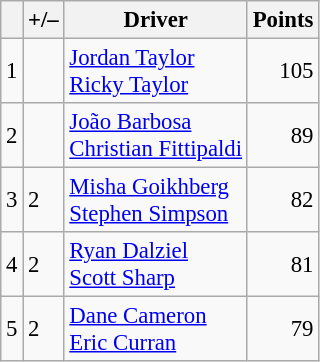<table class="wikitable" style="font-size: 95%;">
<tr>
<th scope="col"></th>
<th scope="col">+/–</th>
<th scope="col">Driver</th>
<th scope="col">Points</th>
</tr>
<tr>
<td align=center>1</td>
<td align="left"></td>
<td> <a href='#'>Jordan Taylor</a><br> <a href='#'>Ricky Taylor</a></td>
<td align=right>105</td>
</tr>
<tr>
<td align=center>2</td>
<td align="left"></td>
<td> <a href='#'>João Barbosa</a><br> <a href='#'>Christian Fittipaldi</a></td>
<td align=right>89</td>
</tr>
<tr>
<td align=center>3</td>
<td align="left"> 2</td>
<td> <a href='#'>Misha Goikhberg</a><br> <a href='#'>Stephen Simpson</a></td>
<td align=right>82</td>
</tr>
<tr>
<td align=center>4</td>
<td align="left"> 2</td>
<td> <a href='#'>Ryan Dalziel</a><br> <a href='#'>Scott Sharp</a></td>
<td align=right>81</td>
</tr>
<tr>
<td align=center>5</td>
<td align="left"> 2</td>
<td> <a href='#'>Dane Cameron</a><br> <a href='#'>Eric Curran</a></td>
<td align=right>79</td>
</tr>
</table>
